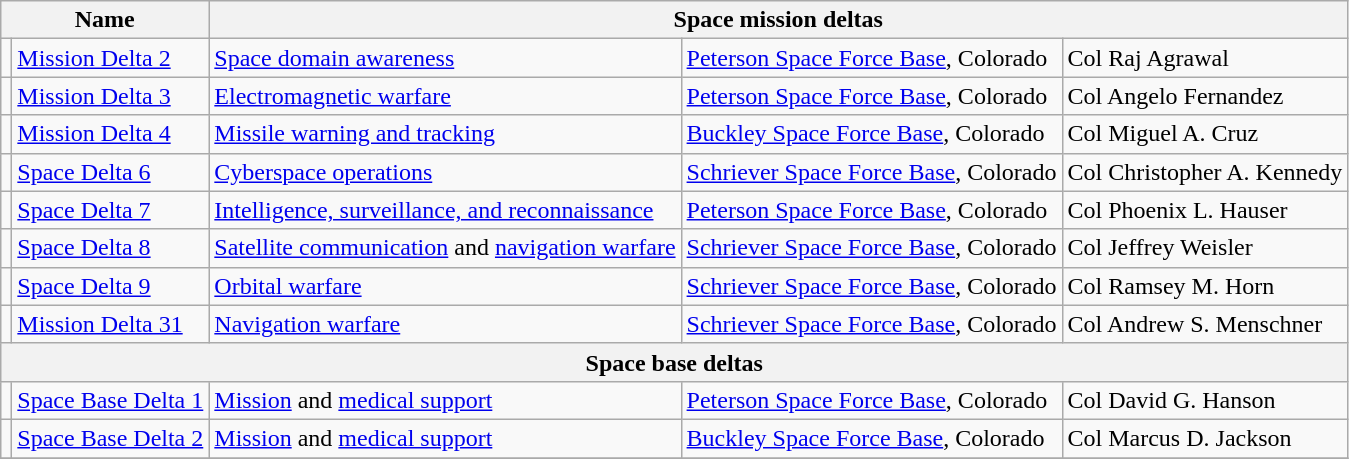<table class="wikitable">
<tr>
<th colspan=2>Name</th>
<th colspan=5>Space mission deltas</th>
</tr>
<tr>
<td></td>
<td><a href='#'>Mission Delta 2</a></td>
<td><a href='#'>Space domain awareness</a></td>
<td><a href='#'>Peterson Space Force Base</a>, Colorado</td>
<td>Col Raj Agrawal</td>
</tr>
<tr>
<td></td>
<td><a href='#'>Mission Delta 3</a></td>
<td><a href='#'>Electromagnetic warfare</a></td>
<td><a href='#'>Peterson Space Force Base</a>, Colorado</td>
<td>Col Angelo Fernandez</td>
</tr>
<tr>
<td></td>
<td><a href='#'>Mission Delta 4</a></td>
<td><a href='#'>Missile warning and tracking</a></td>
<td><a href='#'>Buckley Space Force Base</a>, Colorado</td>
<td>Col Miguel A. Cruz</td>
</tr>
<tr>
<td></td>
<td><a href='#'>Space Delta 6</a></td>
<td><a href='#'>Cyberspace operations</a></td>
<td><a href='#'>Schriever Space Force Base</a>, Colorado</td>
<td>Col Christopher A. Kennedy</td>
</tr>
<tr>
<td></td>
<td><a href='#'>Space Delta 7</a></td>
<td><a href='#'>Intelligence, surveillance, and reconnaissance</a></td>
<td><a href='#'>Peterson Space Force Base</a>, Colorado</td>
<td>Col Phoenix L. Hauser</td>
</tr>
<tr>
<td></td>
<td><a href='#'>Space Delta 8</a></td>
<td><a href='#'>Satellite communication</a> and <a href='#'>navigation warfare</a></td>
<td><a href='#'>Schriever Space Force Base</a>, Colorado</td>
<td>Col Jeffrey Weisler</td>
</tr>
<tr>
<td></td>
<td><a href='#'>Space Delta 9</a></td>
<td><a href='#'>Orbital warfare</a></td>
<td><a href='#'>Schriever Space Force Base</a>, Colorado</td>
<td>Col Ramsey M. Horn</td>
</tr>
<tr>
<td></td>
<td><a href='#'>Mission Delta 31</a></td>
<td><a href='#'>Navigation warfare</a></td>
<td><a href='#'>Schriever Space Force Base</a>, Colorado</td>
<td>Col Andrew S. Menschner</td>
</tr>
<tr>
<th colspan=5>Space base deltas</th>
</tr>
<tr>
<td></td>
<td><a href='#'>Space Base Delta 1</a></td>
<td><a href='#'>Mission</a> and <a href='#'>medical support</a></td>
<td><a href='#'>Peterson Space Force Base</a>, Colorado</td>
<td>Col David G. Hanson</td>
</tr>
<tr>
<td></td>
<td><a href='#'>Space Base Delta 2</a></td>
<td><a href='#'>Mission</a> and <a href='#'>medical support</a></td>
<td><a href='#'>Buckley Space Force Base</a>, Colorado</td>
<td>Col Marcus D. Jackson</td>
</tr>
<tr>
</tr>
</table>
